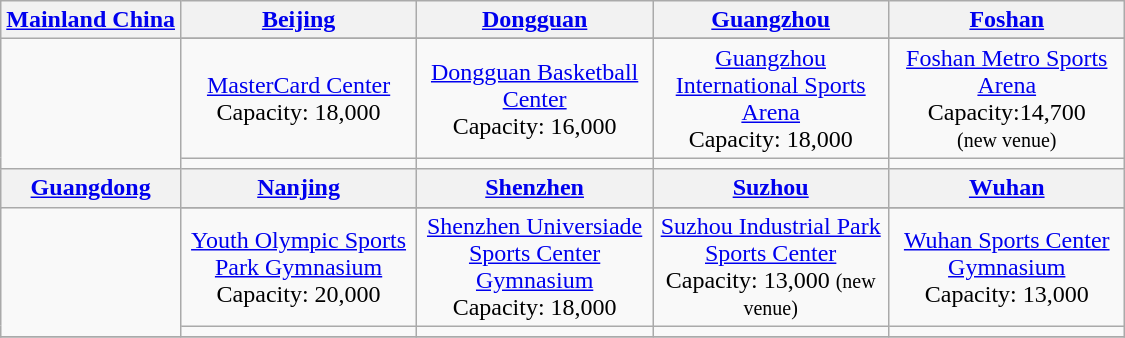<table class="wikitable" style="text-align:center;" align="center">
<tr>
<th><a href='#'>Mainland China</a></th>
<th width=150px><a href='#'>Beijing</a></th>
<th width=150px><a href='#'>Dongguan</a></th>
<th width=150px><a href='#'>Guangzhou</a></th>
<th width=150px><a href='#'>Foshan</a></th>
</tr>
<tr>
<td rowspan="3"></td>
</tr>
<tr>
<td><a href='#'>MasterCard Center</a><br>Capacity: 18,000</td>
<td><a href='#'>Dongguan Basketball Center</a><br>Capacity: 16,000</td>
<td><a href='#'>Guangzhou International Sports Arena</a><br>Capacity: 18,000</td>
<td><a href='#'>Foshan Metro Sports Arena</a><br>Capacity:14,700 <br><small>(new venue)</small></td>
</tr>
<tr>
<td></td>
<td></td>
<td></td>
<td></td>
</tr>
<tr>
<th><a href='#'>Guangdong</a></th>
<th><a href='#'>Nanjing</a></th>
<th><a href='#'>Shenzhen</a></th>
<th><a href='#'>Suzhou</a></th>
<th><a href='#'>Wuhan</a></th>
</tr>
<tr>
<td rowspan="3"></td>
</tr>
<tr>
<td><a href='#'>Youth Olympic Sports Park Gymnasium</a><br>Capacity: 20,000</td>
<td><a href='#'>Shenzhen Universiade Sports Center Gymnasium</a><br>Capacity: 18,000 <small></small></td>
<td><a href='#'>Suzhou Industrial Park Sports Center</a><br>Capacity: 13,000 <small>(new venue)</small></td>
<td><a href='#'>Wuhan Sports Center Gymnasium</a><br>Capacity: 13,000</td>
</tr>
<tr>
<td></td>
<td></td>
<td></td>
<td></td>
</tr>
<tr>
</tr>
</table>
